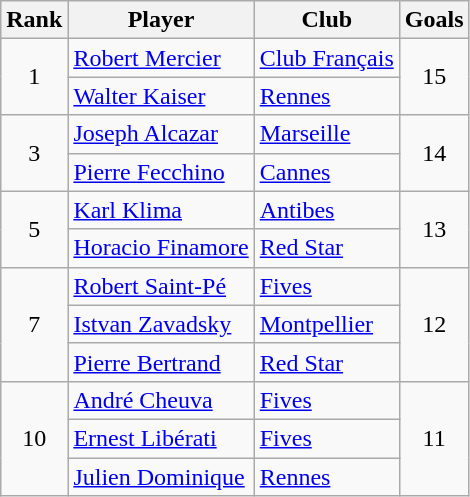<table class="wikitable" style="text-align:center">
<tr>
<th>Rank</th>
<th>Player</th>
<th>Club</th>
<th>Goals</th>
</tr>
<tr>
<td rowspan="2">1</td>
<td align="left"> <a href='#'>Robert Mercier</a></td>
<td align="left"><a href='#'>Club Français</a></td>
<td rowspan="2">15</td>
</tr>
<tr>
<td align="left"> <a href='#'>Walter Kaiser</a></td>
<td align="left"><a href='#'>Rennes</a></td>
</tr>
<tr>
<td rowspan="2">3</td>
<td align="left"> <a href='#'>Joseph Alcazar</a></td>
<td align="left"><a href='#'>Marseille</a></td>
<td rowspan="2">14</td>
</tr>
<tr>
<td align="left"> <a href='#'>Pierre Fecchino</a></td>
<td align="left"><a href='#'>Cannes</a></td>
</tr>
<tr>
<td rowspan="2">5</td>
<td align="left"> <a href='#'>Karl Klima</a></td>
<td align="left"><a href='#'>Antibes</a></td>
<td rowspan="2">13</td>
</tr>
<tr>
<td align="left"> <a href='#'>Horacio Finamore</a></td>
<td align="left"><a href='#'>Red Star</a></td>
</tr>
<tr>
<td rowspan="3">7</td>
<td align="left"> <a href='#'>Robert Saint-Pé</a></td>
<td align="left"><a href='#'>Fives</a></td>
<td rowspan="3">12</td>
</tr>
<tr>
<td align="left"> <a href='#'>Istvan Zavadsky</a></td>
<td align="left"><a href='#'>Montpellier</a></td>
</tr>
<tr>
<td align="left"> <a href='#'>Pierre Bertrand</a></td>
<td align="left"><a href='#'>Red Star</a></td>
</tr>
<tr>
<td rowspan="3">10</td>
<td align="left"> <a href='#'>André Cheuva</a></td>
<td align="left"><a href='#'>Fives</a></td>
<td rowspan="3">11</td>
</tr>
<tr>
<td align="left"> <a href='#'>Ernest Libérati</a></td>
<td align="left"><a href='#'>Fives</a></td>
</tr>
<tr>
<td align="left"> <a href='#'>Julien Dominique</a></td>
<td align="left"><a href='#'>Rennes</a></td>
</tr>
</table>
